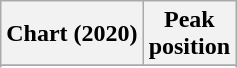<table class="wikitable sortable plainrowheaders" style="text-align:center">
<tr>
<th scope="col">Chart (2020)</th>
<th scope="col">Peak<br>position</th>
</tr>
<tr>
</tr>
<tr>
</tr>
<tr>
</tr>
</table>
